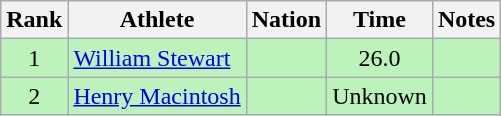<table class="wikitable sortable" style="text-align:center">
<tr>
<th>Rank</th>
<th>Athlete</th>
<th>Nation</th>
<th>Time</th>
<th>Notes</th>
</tr>
<tr bgcolor=bbf3bb>
<td>1</td>
<td align=left><a href='#'>William Stewart</a></td>
<td align=left></td>
<td>26.0</td>
<td></td>
</tr>
<tr bgcolor=bbf3bb>
<td>2</td>
<td align=left><a href='#'>Henry Macintosh</a></td>
<td align=left></td>
<td data-sort-value=30.0>Unknown</td>
<td></td>
</tr>
</table>
